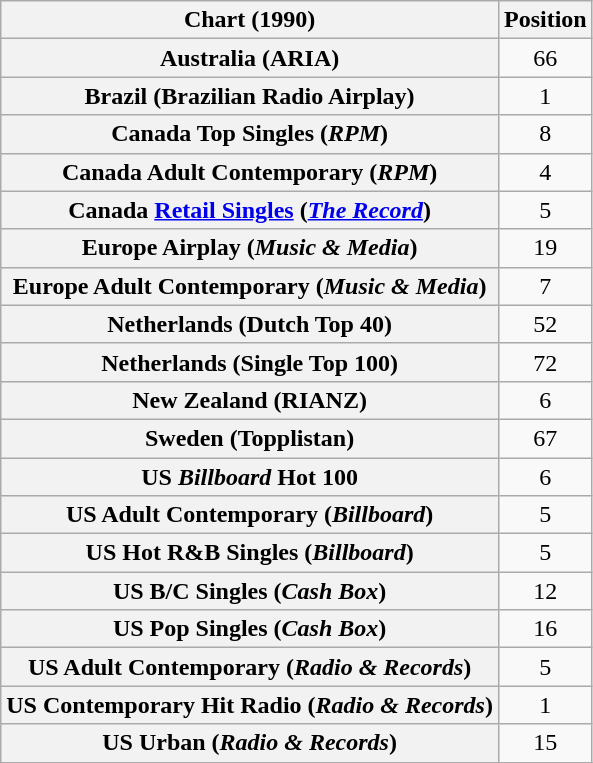<table class="wikitable plainrowheaders sortable" style="text-align:center;">
<tr>
<th scope="col">Chart (1990)</th>
<th scope="col">Position</th>
</tr>
<tr>
<th scope="row">Australia (ARIA)</th>
<td>66</td>
</tr>
<tr>
<th scope="row">Brazil (Brazilian Radio Airplay)</th>
<td>1</td>
</tr>
<tr>
<th scope="row">Canada Top Singles (<em>RPM</em>)</th>
<td>8</td>
</tr>
<tr>
<th scope="row">Canada Adult Contemporary (<em>RPM</em>)</th>
<td>4</td>
</tr>
<tr>
<th scope="row">Canada <a href='#'>Retail Singles</a> (<em><a href='#'>The Record</a></em>)</th>
<td>5</td>
</tr>
<tr>
<th scope="row">Europe Airplay (<em>Music & Media</em>)</th>
<td>19</td>
</tr>
<tr>
<th scope="row">Europe Adult Contemporary (<em>Music & Media</em>)</th>
<td>7</td>
</tr>
<tr>
<th scope="row">Netherlands (Dutch Top 40)</th>
<td>52</td>
</tr>
<tr>
<th scope="row">Netherlands (Single Top 100)</th>
<td>72</td>
</tr>
<tr>
<th scope="row">New Zealand (RIANZ)</th>
<td>6</td>
</tr>
<tr>
<th scope="row">Sweden (Topplistan)</th>
<td>67</td>
</tr>
<tr>
<th scope="row">US <em>Billboard</em> Hot 100</th>
<td>6</td>
</tr>
<tr>
<th scope="row">US Adult Contemporary (<em>Billboard</em>)</th>
<td>5</td>
</tr>
<tr>
<th scope="row">US Hot R&B Singles (<em>Billboard</em>)</th>
<td>5</td>
</tr>
<tr>
<th scope="row">US B/C Singles (<em>Cash Box</em>)</th>
<td>12</td>
</tr>
<tr>
<th scope="row">US Pop Singles (<em>Cash Box</em>)</th>
<td>16</td>
</tr>
<tr>
<th scope="row">US Adult Contemporary (<em>Radio & Records</em>)</th>
<td>5</td>
</tr>
<tr>
<th scope="row">US Contemporary Hit Radio (<em>Radio & Records</em>)</th>
<td>1</td>
</tr>
<tr>
<th scope="row">US Urban (<em>Radio & Records</em>)</th>
<td>15</td>
</tr>
<tr>
</tr>
</table>
